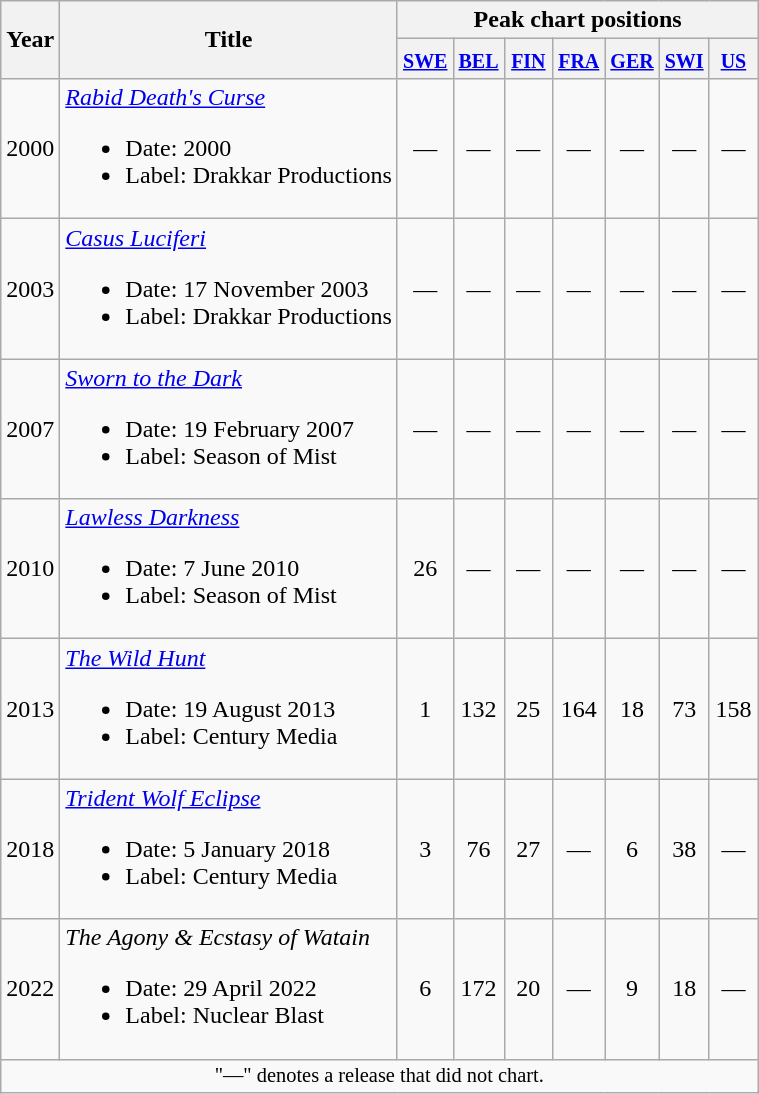<table class=wikitable style=text-align:center;>
<tr>
<th rowspan=2>Year</th>
<th rowspan=2>Title</th>
<th colspan=7>Peak chart positions</th>
</tr>
<tr style="vertical-align:top;line-height:1.2">
<th width=25px><small><a href='#'>SWE</a></small><br></th>
<th width=25px><small><a href='#'>BEL</a></small><br></th>
<th width=25px><small><a href='#'>FIN</a></small><br></th>
<th width=25px><small><a href='#'>FRA</a></small><br></th>
<th width=25px><small><a href='#'>GER</a></small><br></th>
<th width=25px><small><a href='#'>SWI</a></small><br></th>
<th width=25px><small><a href='#'>US</a></small><br></th>
</tr>
<tr>
<td>2000</td>
<td align=left><em><a href='#'>Rabid Death's Curse</a></em><br><ul><li>Date: 2000</li><li>Label: Drakkar Productions</li></ul></td>
<td>—</td>
<td>—</td>
<td>—</td>
<td>—</td>
<td>—</td>
<td>—</td>
<td>—</td>
</tr>
<tr>
<td>2003</td>
<td align=left><em><a href='#'>Casus Luciferi</a></em><br><ul><li>Date: 17 November 2003</li><li>Label: Drakkar Productions</li></ul></td>
<td>—</td>
<td>—</td>
<td>—</td>
<td>—</td>
<td>—</td>
<td>—</td>
<td>—</td>
</tr>
<tr>
<td>2007</td>
<td align=left><em><a href='#'>Sworn to the Dark</a></em><br><ul><li>Date: 19 February 2007</li><li>Label: Season of Mist</li></ul></td>
<td>—</td>
<td>—</td>
<td>—</td>
<td>—</td>
<td>—</td>
<td>—</td>
<td>—</td>
</tr>
<tr>
<td>2010</td>
<td align=left><em><a href='#'>Lawless Darkness</a></em><br><ul><li>Date: 7 June 2010</li><li>Label: Season of Mist</li></ul></td>
<td>26</td>
<td>—</td>
<td>—</td>
<td>—</td>
<td>—</td>
<td>—</td>
<td>—</td>
</tr>
<tr>
<td>2013</td>
<td align=left><em><a href='#'>The Wild Hunt</a></em><br><ul><li>Date: 19 August 2013</li><li>Label: Century Media</li></ul></td>
<td>1</td>
<td>132</td>
<td>25</td>
<td>164</td>
<td>18</td>
<td>73</td>
<td>158</td>
</tr>
<tr>
<td>2018</td>
<td align=left><em><a href='#'>Trident Wolf Eclipse</a></em><br><ul><li>Date: 5 January 2018</li><li>Label: Century Media</li></ul></td>
<td>3</td>
<td>76</td>
<td>27</td>
<td>—</td>
<td>6</td>
<td>38</td>
<td>—</td>
</tr>
<tr>
<td>2022</td>
<td align=left><em>The Agony & Ecstasy of Watain</em><br><ul><li>Date: 29 April 2022</li><li>Label: Nuclear Blast</li></ul></td>
<td>6<br></td>
<td>172</td>
<td>20<br></td>
<td>—</td>
<td>9</td>
<td>18</td>
<td>—</td>
</tr>
<tr>
<td colspan=10 style=font-size:85%;>"—" denotes a release that did not chart.</td>
</tr>
</table>
